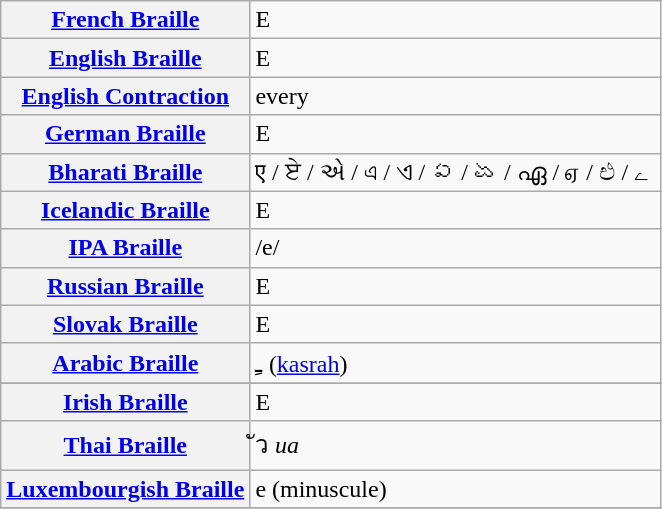<table class="wikitable">
<tr>
<th align=left><a href='#'>French Braille</a></th>
<td>E</td>
</tr>
<tr>
<th align=left><a href='#'>English Braille</a></th>
<td>E</td>
</tr>
<tr>
<th align=left><a href='#'>English Contraction</a></th>
<td>every</td>
</tr>
<tr>
<th align=left><a href='#'>German Braille</a></th>
<td>E</td>
</tr>
<tr>
<th align=left><a href='#'>Bharati Braille</a></th>
<td>ए / ਏ / એ / এ / ଏ / ఏ / ಏ / ഏ / ஏ / එ / ے ‎</td>
</tr>
<tr>
<th align=left><a href='#'>Icelandic Braille</a></th>
<td>E</td>
</tr>
<tr>
<th align=left><a href='#'>IPA Braille</a></th>
<td>/e/</td>
</tr>
<tr>
<th align=left><a href='#'>Russian Braille</a></th>
<td>Е</td>
</tr>
<tr>
<th align=left><a href='#'>Slovak Braille</a></th>
<td>E</td>
</tr>
<tr>
<th align=left><a href='#'>Arabic Braille</a></th>
<td>ـِ (<a href='#'>kasrah</a>)</td>
</tr>
<tr>
</tr>
<tr>
<th align=left><a href='#'>Irish Braille</a></th>
<td>E</td>
</tr>
<tr>
<th align=left><a href='#'>Thai Braille</a></th>
<td>ัว <em>ua</em></td>
</tr>
<tr>
<th align=left><a href='#'>Luxembourgish Braille</a></th>
<td>e (minuscule)</td>
</tr>
<tr>
</tr>
</table>
